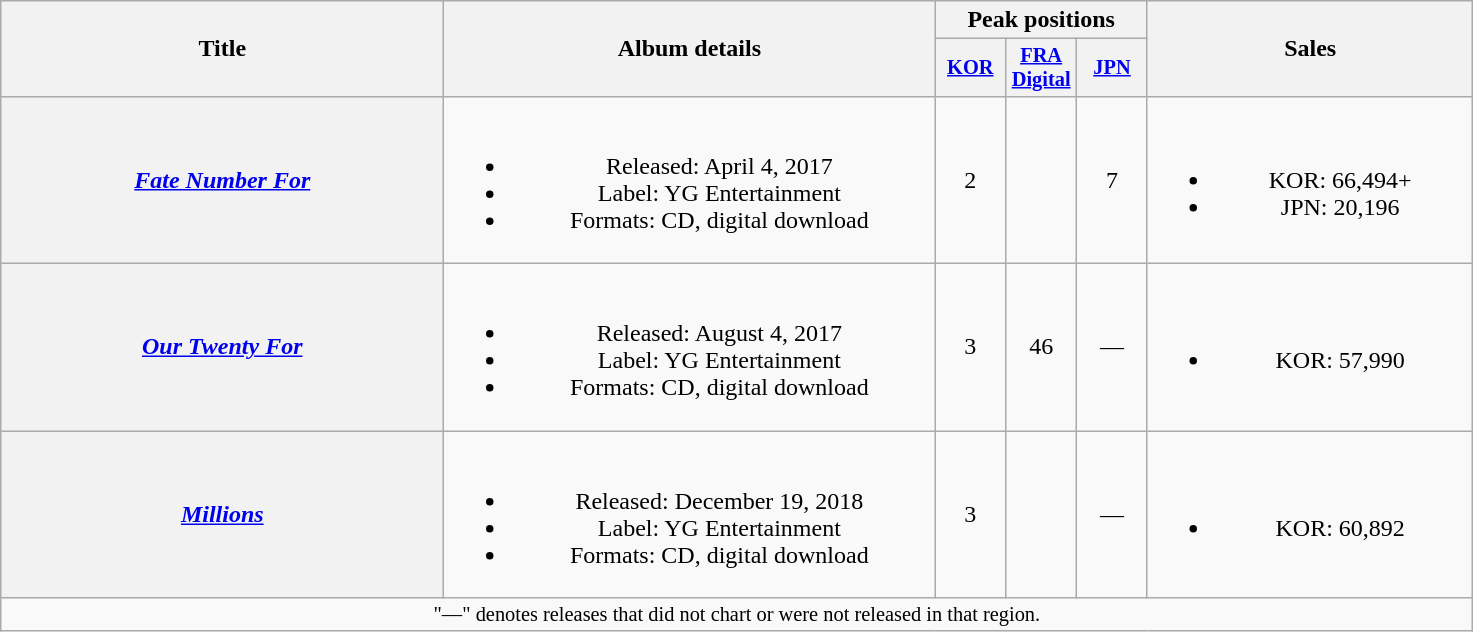<table class="wikitable plainrowheaders" style="text-align:center;">
<tr>
<th scope="col" rowspan="2" style="width:18em;">Title</th>
<th rowspan="2" style="width:20em;">Album details</th>
<th scope="col" colspan="3">Peak positions</th>
<th scope="col" rowspan="2" style="width:13.1em;">Sales</th>
</tr>
<tr>
<th scope="col" style="width:3em;font-size:85%;"><a href='#'>KOR</a><br></th>
<th scope="col" style="width:3em;font-size:85%;"><a href='#'>FRA<br>Digital</a><br></th>
<th scope="col" style="width:3em;font-size:85%;"><a href='#'>JPN</a><br></th>
</tr>
<tr>
<th scope="row"><em><a href='#'>Fate Number For</a></em></th>
<td><br><ul><li>Released: April 4, 2017</li><li>Label: YG Entertainment</li><li>Formats: CD, digital download</li></ul></td>
<td>2</td>
<td></td>
<td>7</td>
<td><br><ul><li>KOR: 66,494+</li><li>JPN: 20,196</li></ul></td>
</tr>
<tr>
<th scope="row"><em><a href='#'>Our Twenty For</a></em></th>
<td><br><ul><li>Released: August 4, 2017</li><li>Label: YG Entertainment</li><li>Formats: CD, digital download</li></ul></td>
<td>3</td>
<td>46</td>
<td>—</td>
<td><br><ul><li>KOR: 57,990</li></ul></td>
</tr>
<tr>
<th scope="row"><em><a href='#'>Millions</a></em></th>
<td><br><ul><li>Released: December 19, 2018</li><li>Label: YG Entertainment</li><li>Formats: CD, digital download</li></ul></td>
<td>3</td>
<td></td>
<td>—</td>
<td><br><ul><li>KOR: 60,892</li></ul></td>
</tr>
<tr>
<td colspan="6" style="text-align:center; font-size:85%;">"—" denotes releases that did not chart or were not released in that region.</td>
</tr>
</table>
